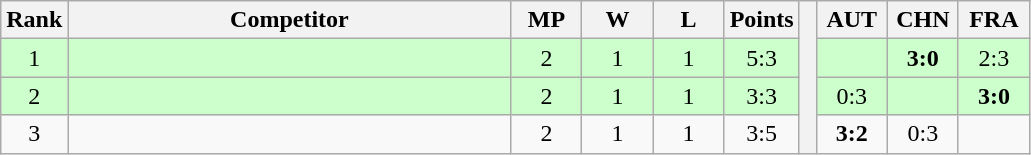<table class="wikitable" style="text-align:center">
<tr>
<th>Rank</th>
<th style="width:18em">Competitor</th>
<th style="width:2.5em">MP</th>
<th style="width:2.5em">W</th>
<th style="width:2.5em">L</th>
<th>Points</th>
<th rowspan="4"> </th>
<th style="width:2.5em">AUT</th>
<th style="width:2.5em">CHN</th>
<th style="width:2.5em">FRA</th>
</tr>
<tr style="background:#cfc;">
<td>1</td>
<td style="text-align:left"></td>
<td>2</td>
<td>1</td>
<td>1</td>
<td>5:3</td>
<td></td>
<td><strong>3:0</strong></td>
<td>2:3</td>
</tr>
<tr style="background:#cfc;">
<td>2</td>
<td style="text-align:left"></td>
<td>2</td>
<td>1</td>
<td>1</td>
<td>3:3</td>
<td>0:3</td>
<td></td>
<td><strong>3:0</strong></td>
</tr>
<tr>
<td>3</td>
<td style="text-align:left"></td>
<td>2</td>
<td>1</td>
<td>1</td>
<td>3:5</td>
<td><strong>3:2</strong></td>
<td>0:3</td>
<td></td>
</tr>
</table>
